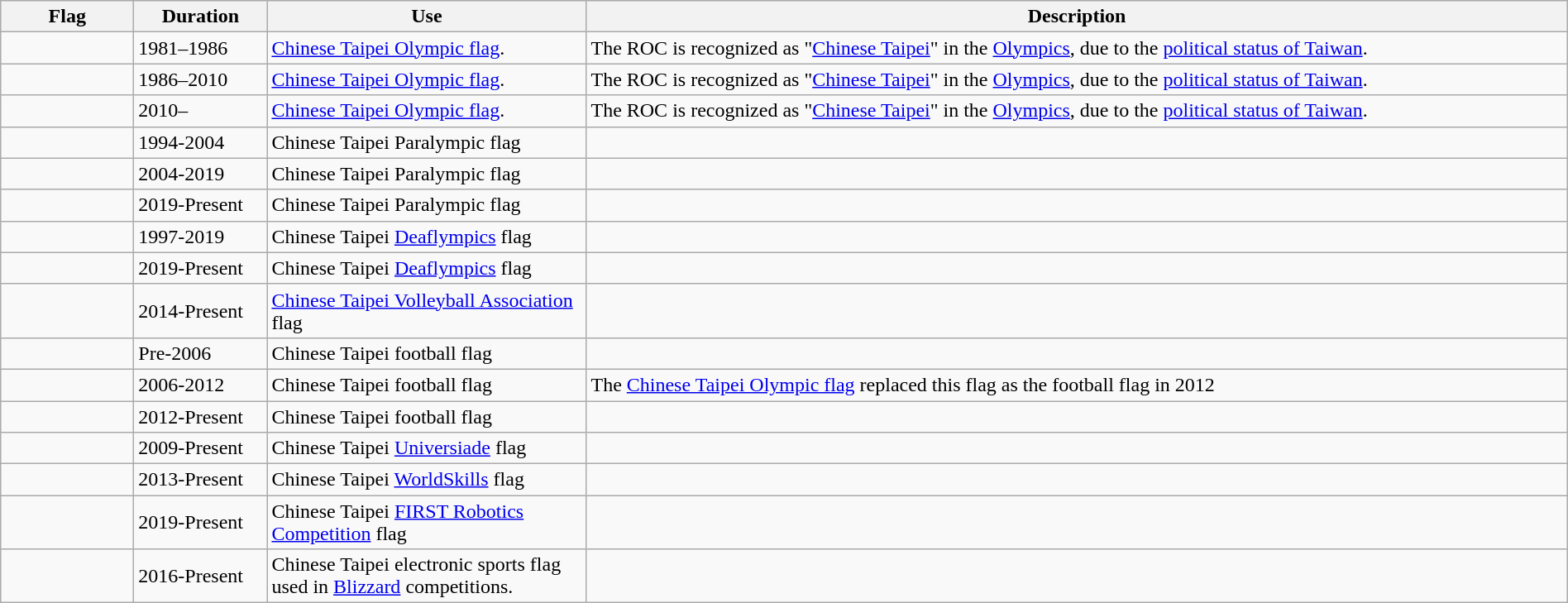<table class="wikitable" width="100%">
<tr>
<th width="100px">Flag</th>
<th width="100px">Duration</th>
<th width="250px">Use</th>
<th style="min-width:250px">Description</th>
</tr>
<tr>
<td></td>
<td>1981–1986</td>
<td><a href='#'>Chinese Taipei Olympic flag</a>.</td>
<td>The ROC is recognized as "<a href='#'>Chinese Taipei</a>" in the <a href='#'>Olympics</a>, due to the <a href='#'>political status of Taiwan</a>.</td>
</tr>
<tr>
<td></td>
<td>1986–2010</td>
<td><a href='#'>Chinese Taipei Olympic flag</a>.</td>
<td>The ROC is recognized as "<a href='#'>Chinese Taipei</a>" in the <a href='#'>Olympics</a>, due to the <a href='#'>political status of Taiwan</a>.</td>
</tr>
<tr>
<td></td>
<td>2010–</td>
<td><a href='#'>Chinese Taipei Olympic flag</a>.</td>
<td>The ROC is recognized as "<a href='#'>Chinese Taipei</a>" in the <a href='#'>Olympics</a>, due to the <a href='#'>political status of Taiwan</a>.</td>
</tr>
<tr>
<td></td>
<td>1994-2004</td>
<td>Chinese Taipei Paralympic flag</td>
<td></td>
</tr>
<tr>
<td></td>
<td>2004-2019</td>
<td>Chinese Taipei Paralympic flag</td>
<td></td>
</tr>
<tr>
<td></td>
<td>2019-Present</td>
<td>Chinese Taipei Paralympic flag</td>
<td></td>
</tr>
<tr>
<td></td>
<td>1997-2019</td>
<td>Chinese Taipei <a href='#'>Deaflympics</a> flag</td>
<td></td>
</tr>
<tr>
<td></td>
<td>2019-Present</td>
<td>Chinese Taipei <a href='#'>Deaflympics</a> flag</td>
<td></td>
</tr>
<tr>
<td></td>
<td>2014-Present</td>
<td><a href='#'>Chinese Taipei Volleyball Association</a> flag</td>
<td></td>
</tr>
<tr>
<td></td>
<td>Pre-2006</td>
<td>Chinese Taipei football flag</td>
<td></td>
</tr>
<tr>
<td></td>
<td>2006-2012</td>
<td>Chinese Taipei football flag</td>
<td>The <a href='#'>Chinese Taipei Olympic flag</a> replaced this flag as the football flag in 2012</td>
</tr>
<tr>
<td></td>
<td>2012-Present</td>
<td>Chinese Taipei football flag</td>
<td></td>
</tr>
<tr>
<td></td>
<td>2009-Present</td>
<td>Chinese Taipei <a href='#'>Universiade</a> flag</td>
<td></td>
</tr>
<tr>
<td></td>
<td>2013-Present</td>
<td>Chinese Taipei <a href='#'>WorldSkills</a> flag</td>
<td></td>
</tr>
<tr>
<td></td>
<td>2019-Present</td>
<td>Chinese Taipei <a href='#'>FIRST Robotics Competition</a> flag</td>
<td></td>
</tr>
<tr>
<td></td>
<td>2016-Present</td>
<td>Chinese Taipei electronic sports flag used in <a href='#'>Blizzard</a> competitions.</td>
<td></td>
</tr>
</table>
